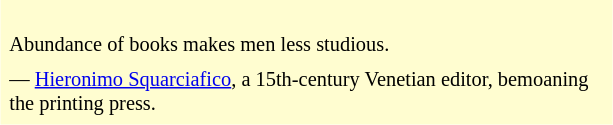<table class="toccolours" style="float: right; margin-left: 1em; margin-right: 2em; font-size: 85%; background:#FFFDD0; color:black; width:30em; max-width: 35%;" cellspacing="5">
<tr>
<td style="text-align: left;"><br>Abundance of books makes men less studious.</td>
</tr>
<tr>
<td style="text-align: left;">— <a href='#'>Hieronimo Squarciafico</a>, a 15th-century Venetian editor, bemoaning the printing press.</td>
</tr>
</table>
